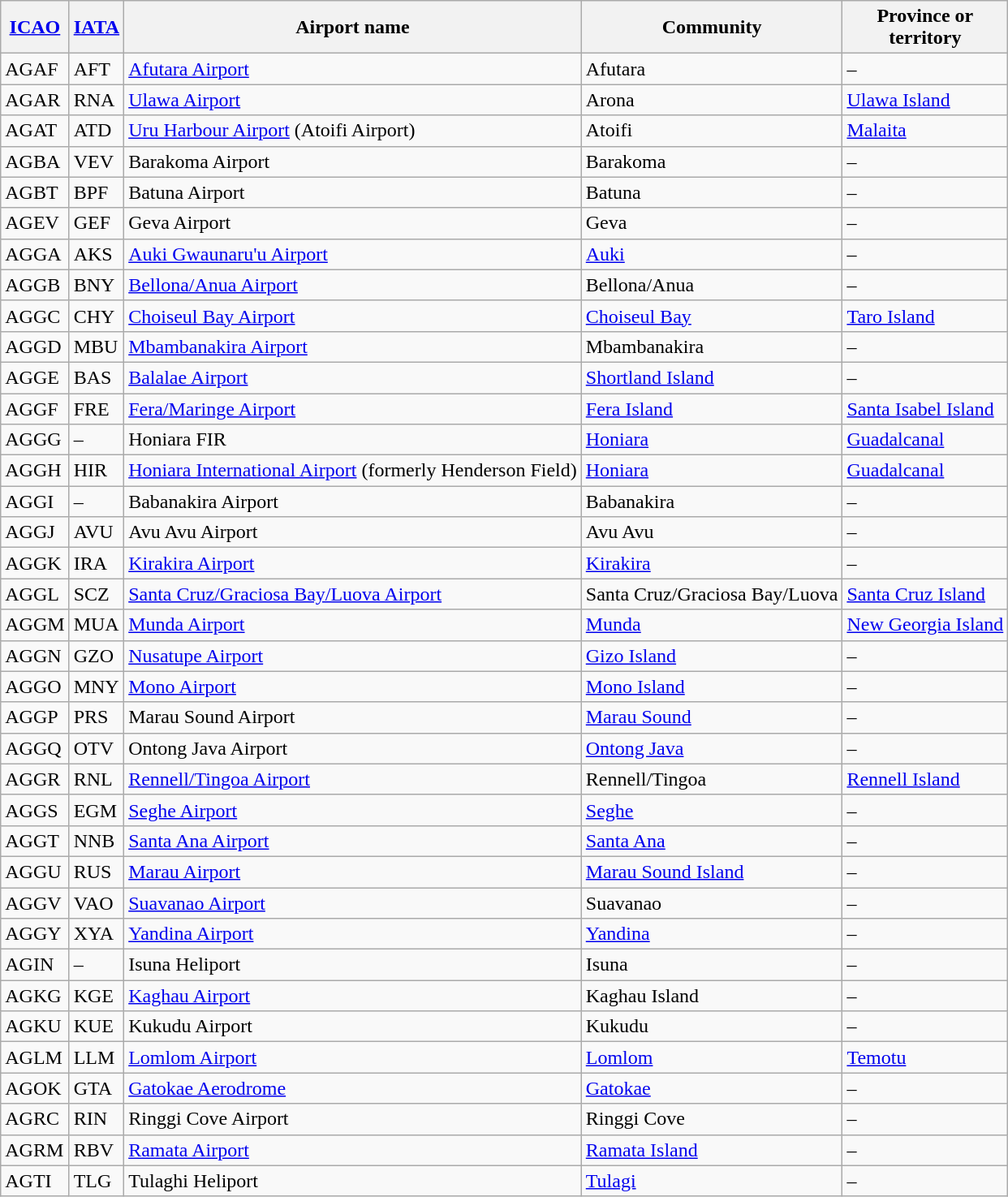<table class="wikitable" style="width:auto;">
<tr>
<th width="*"><a href='#'>ICAO</a></th>
<th width="*"><a href='#'>IATA</a></th>
<th width="*">Airport name</th>
<th width="*">Community</th>
<th width="*">Province or<br>territory</th>
</tr>
<tr>
<td>AGAF</td>
<td>AFT</td>
<td><a href='#'>Afutara Airport</a></td>
<td>Afutara</td>
<td>–</td>
</tr>
<tr>
<td>AGAR</td>
<td>RNA</td>
<td><a href='#'>Ulawa Airport</a></td>
<td>Arona</td>
<td><a href='#'>Ulawa Island</a></td>
</tr>
<tr>
<td>AGAT</td>
<td>ATD</td>
<td><a href='#'>Uru Harbour Airport</a> (Atoifi Airport)</td>
<td>Atoifi</td>
<td><a href='#'>Malaita</a></td>
</tr>
<tr>
<td>AGBA</td>
<td>VEV</td>
<td>Barakoma Airport</td>
<td>Barakoma</td>
<td>–</td>
</tr>
<tr>
<td>AGBT</td>
<td>BPF</td>
<td>Batuna Airport</td>
<td>Batuna</td>
<td>–</td>
</tr>
<tr>
<td>AGEV</td>
<td>GEF</td>
<td>Geva Airport</td>
<td>Geva</td>
<td>–</td>
</tr>
<tr>
<td>AGGA</td>
<td>AKS</td>
<td><a href='#'>Auki Gwaunaru'u Airport</a></td>
<td><a href='#'>Auki</a></td>
<td>–</td>
</tr>
<tr>
<td>AGGB</td>
<td>BNY</td>
<td><a href='#'>Bellona/Anua Airport</a></td>
<td>Bellona/Anua</td>
<td>–</td>
</tr>
<tr>
<td>AGGC</td>
<td>CHY</td>
<td><a href='#'>Choiseul Bay Airport</a></td>
<td><a href='#'>Choiseul Bay</a></td>
<td><a href='#'>Taro Island</a></td>
</tr>
<tr>
<td>AGGD</td>
<td>MBU</td>
<td><a href='#'>Mbambanakira Airport</a></td>
<td>Mbambanakira</td>
<td>–</td>
</tr>
<tr>
<td>AGGE</td>
<td>BAS</td>
<td><a href='#'>Balalae Airport</a></td>
<td><a href='#'>Shortland Island</a></td>
<td>–</td>
</tr>
<tr>
<td>AGGF</td>
<td>FRE</td>
<td><a href='#'>Fera/Maringe Airport</a></td>
<td><a href='#'>Fera Island</a></td>
<td><a href='#'>Santa Isabel Island</a></td>
</tr>
<tr>
<td>AGGG</td>
<td>–</td>
<td>Honiara FIR</td>
<td><a href='#'>Honiara</a></td>
<td><a href='#'>Guadalcanal</a></td>
</tr>
<tr>
<td>AGGH</td>
<td>HIR</td>
<td><a href='#'>Honiara International Airport</a> (formerly Henderson Field)</td>
<td><a href='#'>Honiara</a></td>
<td><a href='#'>Guadalcanal</a></td>
</tr>
<tr>
<td>AGGI</td>
<td>–</td>
<td>Babanakira Airport</td>
<td>Babanakira</td>
<td>–</td>
</tr>
<tr>
<td>AGGJ</td>
<td>AVU</td>
<td>Avu Avu Airport</td>
<td>Avu Avu</td>
<td>–</td>
</tr>
<tr>
<td>AGGK</td>
<td>IRA</td>
<td><a href='#'>Kirakira Airport</a></td>
<td><a href='#'>Kirakira</a></td>
<td>–</td>
</tr>
<tr>
<td>AGGL</td>
<td>SCZ</td>
<td><a href='#'>Santa Cruz/Graciosa Bay/Luova Airport</a></td>
<td>Santa Cruz/Graciosa Bay/Luova</td>
<td><a href='#'>Santa Cruz Island</a></td>
</tr>
<tr>
<td>AGGM</td>
<td>MUA</td>
<td><a href='#'>Munda Airport</a></td>
<td><a href='#'>Munda</a></td>
<td><a href='#'>New Georgia Island</a></td>
</tr>
<tr>
<td>AGGN</td>
<td>GZO</td>
<td><a href='#'>Nusatupe Airport</a></td>
<td><a href='#'>Gizo Island</a></td>
<td>–</td>
</tr>
<tr>
<td>AGGO</td>
<td>MNY</td>
<td><a href='#'>Mono Airport</a></td>
<td><a href='#'>Mono Island</a></td>
<td>–</td>
</tr>
<tr>
<td>AGGP</td>
<td>PRS</td>
<td>Marau Sound Airport</td>
<td><a href='#'>Marau Sound</a></td>
<td>–</td>
</tr>
<tr>
<td>AGGQ</td>
<td>OTV</td>
<td>Ontong Java Airport</td>
<td><a href='#'>Ontong Java</a></td>
<td>–</td>
</tr>
<tr>
<td>AGGR</td>
<td>RNL</td>
<td><a href='#'>Rennell/Tingoa Airport</a></td>
<td>Rennell/Tingoa</td>
<td><a href='#'>Rennell Island</a></td>
</tr>
<tr>
<td>AGGS</td>
<td>EGM</td>
<td><a href='#'>Seghe Airport</a></td>
<td><a href='#'>Seghe</a></td>
<td>–</td>
</tr>
<tr>
<td>AGGT</td>
<td>NNB</td>
<td><a href='#'>Santa Ana Airport</a></td>
<td><a href='#'>Santa Ana</a></td>
<td>–</td>
</tr>
<tr>
<td>AGGU</td>
<td>RUS</td>
<td><a href='#'>Marau Airport</a></td>
<td><a href='#'>Marau Sound Island</a></td>
<td>–</td>
</tr>
<tr>
<td>AGGV</td>
<td>VAO</td>
<td><a href='#'>Suavanao Airport</a></td>
<td>Suavanao</td>
<td>–</td>
</tr>
<tr>
<td>AGGY</td>
<td>XYA</td>
<td><a href='#'>Yandina Airport</a></td>
<td><a href='#'>Yandina</a></td>
<td>–</td>
</tr>
<tr>
<td>AGIN</td>
<td>–</td>
<td>Isuna Heliport</td>
<td>Isuna</td>
<td>–</td>
</tr>
<tr>
<td>AGKG</td>
<td>KGE</td>
<td><a href='#'>Kaghau Airport</a></td>
<td>Kaghau Island</td>
<td>–</td>
</tr>
<tr>
<td>AGKU</td>
<td>KUE</td>
<td>Kukudu Airport</td>
<td>Kukudu</td>
<td>–</td>
</tr>
<tr>
<td>AGLM</td>
<td>LLM</td>
<td><a href='#'>Lomlom Airport</a></td>
<td><a href='#'>Lomlom</a></td>
<td><a href='#'>Temotu</a></td>
</tr>
<tr>
<td>AGOK</td>
<td>GTA</td>
<td><a href='#'>Gatokae Aerodrome</a></td>
<td><a href='#'>Gatokae</a></td>
<td>–</td>
</tr>
<tr>
<td>AGRC</td>
<td>RIN</td>
<td>Ringgi Cove Airport</td>
<td>Ringgi Cove</td>
<td>–</td>
</tr>
<tr>
<td>AGRM</td>
<td>RBV</td>
<td><a href='#'>Ramata Airport</a></td>
<td><a href='#'>Ramata Island</a></td>
<td>–</td>
</tr>
<tr>
<td>AGTI</td>
<td>TLG</td>
<td>Tulaghi Heliport</td>
<td><a href='#'>Tulagi</a></td>
<td>–</td>
</tr>
</table>
